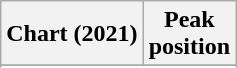<table class="wikitable sortable plainrowheaders">
<tr>
<th>Chart (2021)</th>
<th>Peak<br>position</th>
</tr>
<tr>
</tr>
<tr>
</tr>
</table>
